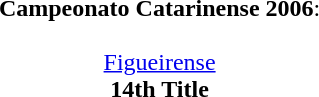<table width=95%>
<tr align=center>
<td><strong>Campeonato Catarinense 2006</strong>:<br><br><a href='#'>Figueirense</a><br><strong>14th Title</strong></td>
</tr>
</table>
